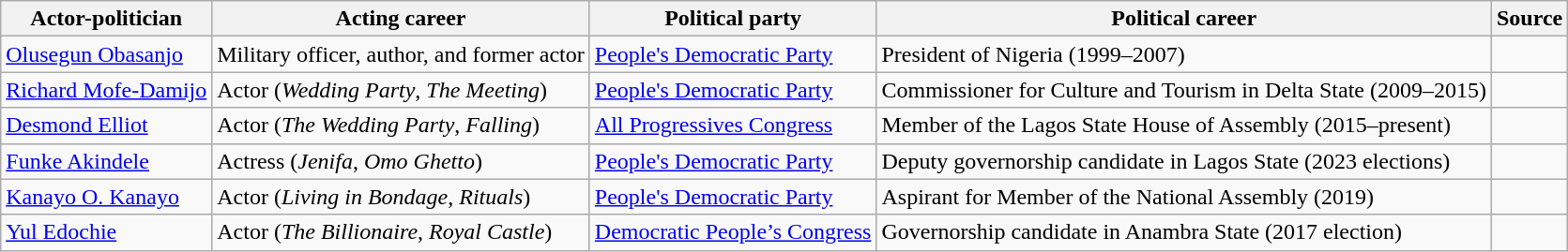<table class="wikitable sortable">
<tr>
<th>Actor-politician</th>
<th>Acting career</th>
<th>Political party</th>
<th>Political career</th>
<th>Source</th>
</tr>
<tr>
<td><a href='#'>Olusegun Obasanjo</a></td>
<td>Military officer, author, and former actor</td>
<td><a href='#'>People's Democratic Party</a></td>
<td>President of Nigeria (1999–2007)</td>
<td></td>
</tr>
<tr>
<td><a href='#'>Richard Mofe-Damijo</a></td>
<td>Actor (<em>Wedding Party</em>, <em>The Meeting</em>)</td>
<td><a href='#'>People's Democratic Party</a></td>
<td>Commissioner for Culture and Tourism in Delta State (2009–2015)</td>
<td></td>
</tr>
<tr>
<td><a href='#'>Desmond Elliot</a></td>
<td>Actor (<em>The Wedding Party</em>, <em>Falling</em>)</td>
<td><a href='#'>All Progressives Congress</a></td>
<td>Member of the Lagos State House of Assembly (2015–present)</td>
<td></td>
</tr>
<tr>
<td><a href='#'>Funke Akindele</a></td>
<td>Actress (<em>Jenifa</em>, <em>Omo Ghetto</em>)</td>
<td><a href='#'>People's Democratic Party</a></td>
<td>Deputy governorship candidate in Lagos State (2023 elections)</td>
<td></td>
</tr>
<tr>
<td><a href='#'>Kanayo O. Kanayo</a></td>
<td>Actor (<em>Living in Bondage</em>, <em>Rituals</em>)</td>
<td><a href='#'>People's Democratic Party</a></td>
<td>Aspirant for Member of the National Assembly (2019)</td>
<td></td>
</tr>
<tr>
<td><a href='#'>Yul Edochie</a></td>
<td>Actor (<em>The Billionaire</em>, <em>Royal Castle</em>)</td>
<td><a href='#'>Democratic People’s Congress</a></td>
<td>Governorship candidate in Anambra State (2017 election)</td>
<td></td>
</tr>
</table>
